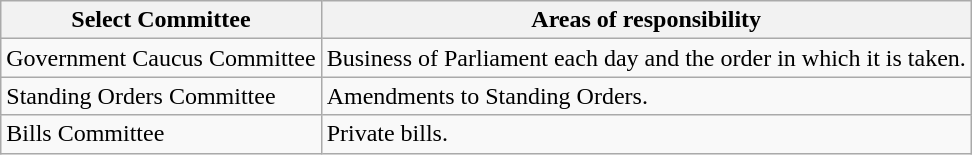<table class="wikitable">
<tr>
<th>Select Committee</th>
<th>Areas of responsibility</th>
</tr>
<tr>
<td>Government Caucus Committee</td>
<td>Business of Parliament each day and the order in which it is taken.</td>
</tr>
<tr>
<td>Standing Orders Committee</td>
<td>Amendments to Standing Orders.</td>
</tr>
<tr>
<td>Bills Committee</td>
<td>Private bills.</td>
</tr>
</table>
